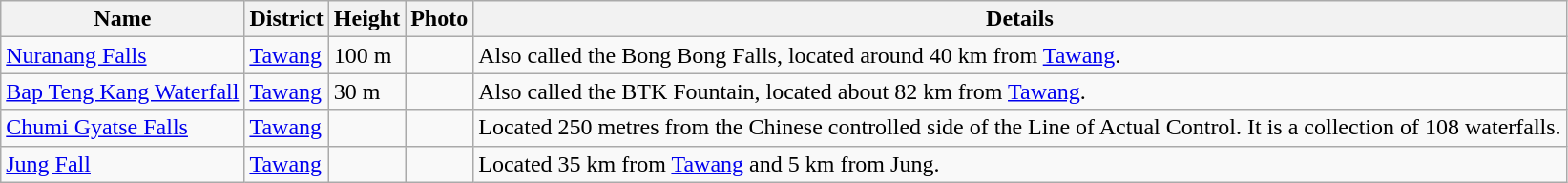<table class="wikitable sortable">
<tr>
<th>Name</th>
<th>District</th>
<th>Height</th>
<th class="unsortable">Photo</th>
<th>Details</th>
</tr>
<tr>
<td><a href='#'>Nuranang Falls</a></td>
<td><a href='#'>Tawang</a></td>
<td>100 m</td>
<td></td>
<td>Also called the Bong Bong Falls, located around 40 km from <a href='#'>Tawang</a>.</td>
</tr>
<tr>
<td><a href='#'>Bap Teng Kang Waterfall</a></td>
<td><a href='#'>Tawang</a></td>
<td>30 m</td>
<td></td>
<td>Also called the BTK Fountain, located about 82 km from <a href='#'>Tawang</a>.</td>
</tr>
<tr>
<td><a href='#'>Chumi Gyatse Falls</a></td>
<td><a href='#'>Tawang</a></td>
<td></td>
<td></td>
<td>Located 250 metres from the Chinese controlled side of the Line of Actual Control. It is a collection of 108 waterfalls.</td>
</tr>
<tr>
<td><a href='#'>Jung Fall</a></td>
<td><a href='#'>Tawang</a></td>
<td></td>
<td></td>
<td>Located 35 km from <a href='#'>Tawang</a> and 5 km from Jung.</td>
</tr>
</table>
